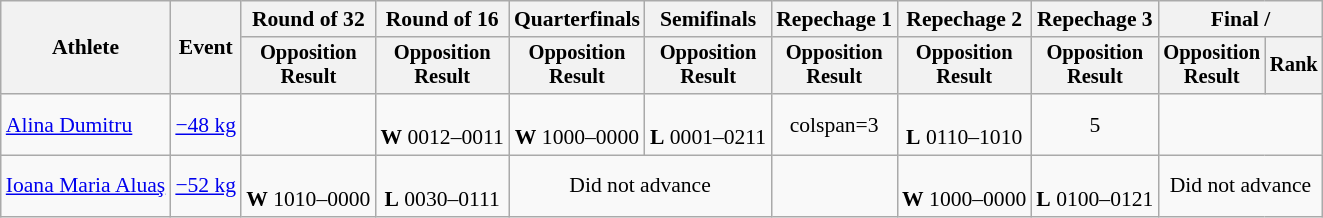<table class="wikitable" style="font-size:90%">
<tr>
<th rowspan="2">Athlete</th>
<th rowspan="2">Event</th>
<th>Round of 32</th>
<th>Round of 16</th>
<th>Quarterfinals</th>
<th>Semifinals</th>
<th>Repechage 1</th>
<th>Repechage 2</th>
<th>Repechage 3</th>
<th colspan=2>Final / </th>
</tr>
<tr style="font-size:95%">
<th>Opposition<br>Result</th>
<th>Opposition<br>Result</th>
<th>Opposition<br>Result</th>
<th>Opposition<br>Result</th>
<th>Opposition<br>Result</th>
<th>Opposition<br>Result</th>
<th>Opposition<br>Result</th>
<th>Opposition<br>Result</th>
<th>Rank</th>
</tr>
<tr align=center>
<td align=left><a href='#'>Alina Dumitru</a></td>
<td align=left><a href='#'>−48 kg</a></td>
<td></td>
<td><br><strong>W</strong> 0012–0011</td>
<td><br><strong>W</strong> 1000–0000</td>
<td><br><strong>L</strong> 0001–0211</td>
<td>colspan=3 </td>
<td><br><strong>L</strong> 0110–1010</td>
<td>5</td>
</tr>
<tr align=center>
<td align=left><a href='#'>Ioana Maria Aluaş</a></td>
<td align=left><a href='#'>−52 kg</a></td>
<td><br><strong>W</strong> 1010–0000</td>
<td><br><strong>L</strong> 0030–0111</td>
<td colspan=2>Did not advance</td>
<td></td>
<td><br><strong>W</strong> 1000–0000</td>
<td><br><strong>L</strong> 0100–0121</td>
<td colspan=2>Did not advance</td>
</tr>
</table>
